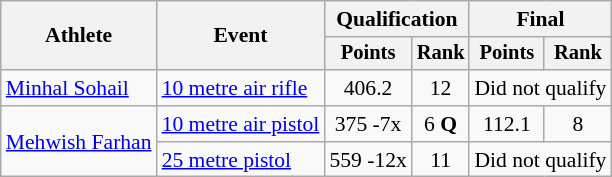<table class="wikitable" style="font-size:90%">
<tr>
<th rowspan=2>Athlete</th>
<th rowspan=2>Event</th>
<th colspan=2>Qualification</th>
<th colspan=2>Final</th>
</tr>
<tr style="font-size:95%">
<th>Points</th>
<th>Rank</th>
<th>Points</th>
<th>Rank</th>
</tr>
<tr align=center>
<td align=left><a href='#'>Minhal Sohail</a></td>
<td align=left><a href='#'>10 metre air rifle</a></td>
<td>406.2</td>
<td>12</td>
<td colspan=2>Did not qualify</td>
</tr>
<tr align=center>
<td align=left rowspan=2><a href='#'>Mehwish Farhan</a></td>
<td align=left><a href='#'>10 metre air pistol</a></td>
<td>375 -7x</td>
<td>6 <strong>Q</strong></td>
<td>112.1</td>
<td>8</td>
</tr>
<tr align=center>
<td align=left><a href='#'>25 metre pistol</a></td>
<td>559 -12x</td>
<td>11</td>
<td colspan=2>Did not qualify</td>
</tr>
</table>
